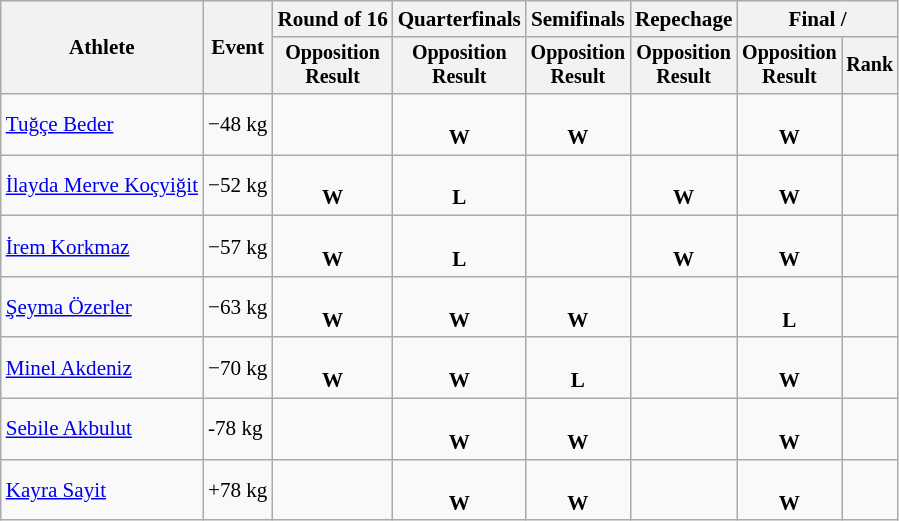<table class=wikitable style=font-size:88%;text-align:center>
<tr>
<th rowspan=2>Athlete</th>
<th rowspan=2>Event</th>
<th>Round of 16</th>
<th>Quarterfinals</th>
<th>Semifinals</th>
<th>Repechage</th>
<th colspan=2>Final / </th>
</tr>
<tr style=font-size:95%>
<th>Opposition<br>Result</th>
<th>Opposition<br>Result</th>
<th>Opposition<br>Result</th>
<th>Opposition<br>Result</th>
<th>Opposition<br>Result</th>
<th>Rank</th>
</tr>
<tr>
<td align=left><a href='#'>Tuğçe Beder</a></td>
<td align=left>−48 kg</td>
<td></td>
<td><br><strong>W</strong></td>
<td><br><strong>W</strong></td>
<td></td>
<td><br><strong>W</strong></td>
<td></td>
</tr>
<tr>
<td align=left><a href='#'>İlayda Merve Koçyiğit</a></td>
<td align=left>−52 kg</td>
<td><br><strong>W</strong></td>
<td><br><strong>L</strong></td>
<td></td>
<td><br><strong>W</strong></td>
<td><br><strong>W</strong></td>
<td></td>
</tr>
<tr>
<td align=left><a href='#'>İrem Korkmaz</a></td>
<td align=left>−57 kg</td>
<td><br><strong>W</strong></td>
<td><br><strong>L</strong></td>
<td></td>
<td><br><strong>W</strong></td>
<td><br><strong>W</strong></td>
<td></td>
</tr>
<tr>
<td align=left><a href='#'>Şeyma Özerler</a></td>
<td align=left>−63 kg</td>
<td><br><strong>W</strong></td>
<td><br><strong>W</strong></td>
<td><br><strong>W</strong></td>
<td></td>
<td><br><strong>L</strong></td>
<td></td>
</tr>
<tr>
<td align=left><a href='#'>Minel Akdeniz</a></td>
<td align=left>−70 kg</td>
<td><br><strong>W</strong></td>
<td><br><strong>W</strong></td>
<td><br><strong>L</strong></td>
<td></td>
<td><br><strong>W</strong></td>
<td></td>
</tr>
<tr>
<td align=left><a href='#'>Sebile Akbulut</a></td>
<td align=left>-78 kg</td>
<td></td>
<td><br><strong>W</strong></td>
<td><br><strong>W</strong></td>
<td></td>
<td><br><strong>W</strong></td>
<td></td>
</tr>
<tr>
<td align=left><a href='#'>Kayra Sayit</a></td>
<td align=left>+78 kg</td>
<td></td>
<td><br><strong>W</strong></td>
<td><br><strong>W</strong></td>
<td></td>
<td><br><strong>W</strong></td>
<td></td>
</tr>
</table>
